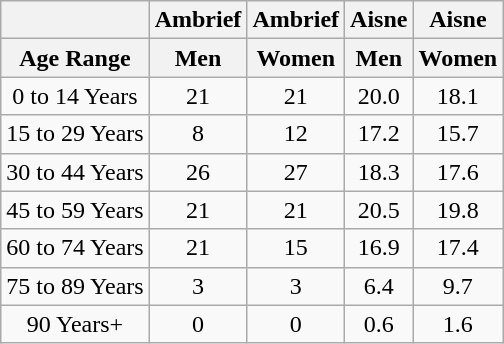<table class="wikitable" style="text-align:center;">
<tr>
<th></th>
<th><strong>Ambrief</strong></th>
<th><strong>Ambrief</strong></th>
<th><strong>Aisne</strong></th>
<th><strong>Aisne</strong></th>
</tr>
<tr>
<th><strong>Age Range</strong></th>
<th><strong>Men</strong></th>
<th><strong>Women</strong></th>
<th><strong>Men</strong></th>
<th><strong>Women</strong></th>
</tr>
<tr>
<td>0 to 14 Years</td>
<td>21</td>
<td>21</td>
<td>20.0</td>
<td>18.1</td>
</tr>
<tr>
<td>15 to 29 Years</td>
<td>8</td>
<td>12</td>
<td>17.2</td>
<td>15.7</td>
</tr>
<tr>
<td>30 to 44 Years</td>
<td>26</td>
<td>27</td>
<td>18.3</td>
<td>17.6</td>
</tr>
<tr>
<td>45 to 59 Years</td>
<td>21</td>
<td>21</td>
<td>20.5</td>
<td>19.8</td>
</tr>
<tr>
<td>60 to 74 Years</td>
<td>21</td>
<td>15</td>
<td>16.9</td>
<td>17.4</td>
</tr>
<tr>
<td>75 to 89 Years</td>
<td>3</td>
<td>3</td>
<td>6.4</td>
<td>9.7</td>
</tr>
<tr>
<td>90 Years+</td>
<td>0</td>
<td>0</td>
<td>0.6</td>
<td>1.6</td>
</tr>
</table>
